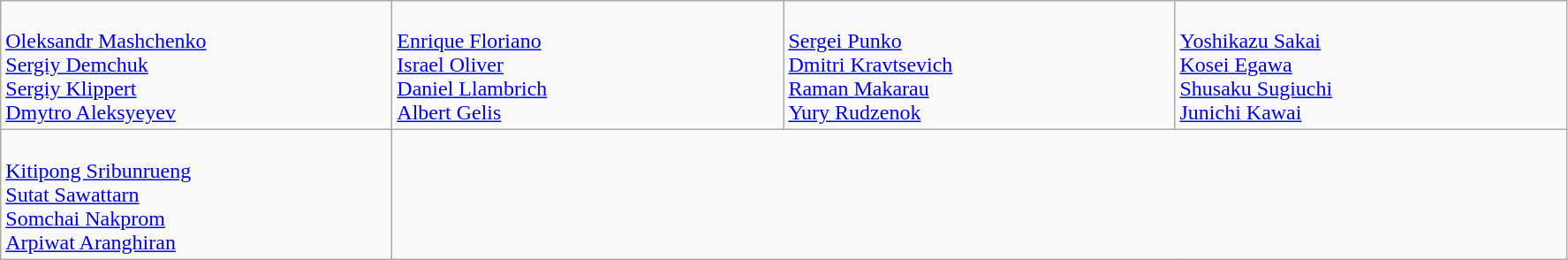<table class="wikitable">
<tr>
<td style="vertical-align:top; width:18em"><br><a href='#'>Oleksandr Mashchenko</a><br><a href='#'>Sergiy Demchuk</a><br><a href='#'>Sergiy Klippert</a><br><a href='#'>Dmytro Aleksyeyev</a></td>
<td style="vertical-align:top; width:18em"><br><a href='#'>Enrique Floriano</a><br><a href='#'>Israel Oliver</a><br><a href='#'>Daniel Llambrich</a><br><a href='#'>Albert Gelis</a></td>
<td style="vertical-align:top; width:18em"><br><a href='#'>Sergei Punko</a><br><a href='#'>Dmitri Kravtsevich</a><br><a href='#'>Raman Makarau</a><br><a href='#'>Yury Rudzenok</a></td>
<td style="vertical-align:top; width:18em"><br><a href='#'>Yoshikazu Sakai</a><br><a href='#'>Kosei Egawa</a><br><a href='#'>Shusaku Sugiuchi</a><br><a href='#'>Junichi Kawai</a></td>
</tr>
<tr>
<td style="vertical-align:top; width:18em"><br><a href='#'>Kitipong Sribunrueng</a><br><a href='#'>Sutat Sawattarn</a><br><a href='#'>Somchai Nakprom</a><br><a href='#'>Arpiwat Aranghiran</a></td>
</tr>
</table>
